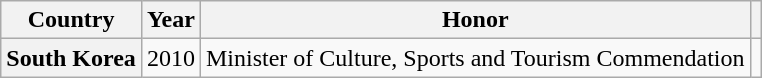<table class="wikitable plainrowheaders sortable" style="margin-right: 0;">
<tr>
<th scope="col">Country</th>
<th scope="col">Year</th>
<th scope="col">Honor</th>
<th scope="col" class="unsortable"></th>
</tr>
<tr>
<th scope="row">South Korea</th>
<td style="text-align:center">2010</td>
<td>Minister of Culture, Sports and Tourism Commendation</td>
<td style="text-align:center"></td>
</tr>
</table>
